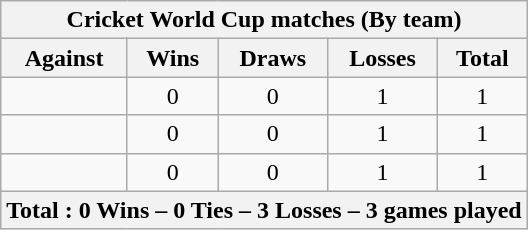<table class="wikitable" style="text-align: center;">
<tr>
<th colspan=5>Cricket World Cup matches (By team)</th>
</tr>
<tr>
<th>Against</th>
<th>Wins</th>
<th>Draws</th>
<th>Losses</th>
<th>Total</th>
</tr>
<tr>
<td></td>
<td>0</td>
<td>0</td>
<td>1</td>
<td>1</td>
</tr>
<tr>
<td></td>
<td>0</td>
<td>0</td>
<td>1</td>
<td>1</td>
</tr>
<tr>
<td></td>
<td>0</td>
<td>0</td>
<td>1</td>
<td>1</td>
</tr>
<tr>
<th colspan=5>Total : 0 Wins – 0 Ties – 3 Losses – 3 games played</th>
</tr>
</table>
